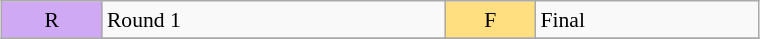<table class="wikitable" style="margin:0.5em auto; font-size:90%; line-height:1.25em;" width=40%;>
<tr>
<td bgcolor="#D0A9F5" align=center>R</td>
<td>Round 1</td>
<td bgcolor="#FFDF80" align=center>F</td>
<td>Final</td>
</tr>
<tr>
</tr>
</table>
